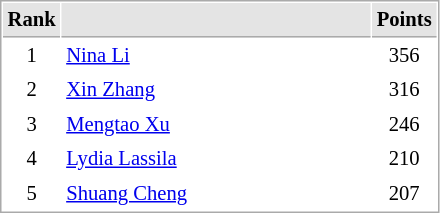<table cellspacing="1" cellpadding="3" style="border:1px solid #AAAAAA;font-size:86%">
<tr bgcolor="#E4E4E4">
<th style="border-bottom:1px solid #AAAAAA" width=10>Rank</th>
<th style="border-bottom:1px solid #AAAAAA" width=200></th>
<th style="border-bottom:1px solid #AAAAAA" width=20>Points</th>
</tr>
<tr>
<td style="text-align:center;">1</td>
<td> <a href='#'>Nina Li</a></td>
<td align=center>356</td>
</tr>
<tr>
<td style="text-align:center;">2</td>
<td> <a href='#'>Xin Zhang</a></td>
<td align=center>316</td>
</tr>
<tr style>
<td style="text-align:center;">3</td>
<td> <a href='#'>Mengtao Xu</a></td>
<td align=center>246</td>
</tr>
<tr>
<td style="text-align:center;">4</td>
<td> <a href='#'>Lydia Lassila</a></td>
<td align=center>210</td>
</tr>
<tr>
<td style="text-align:center;">5</td>
<td> <a href='#'>Shuang Cheng</a></td>
<td align=center>207</td>
</tr>
</table>
